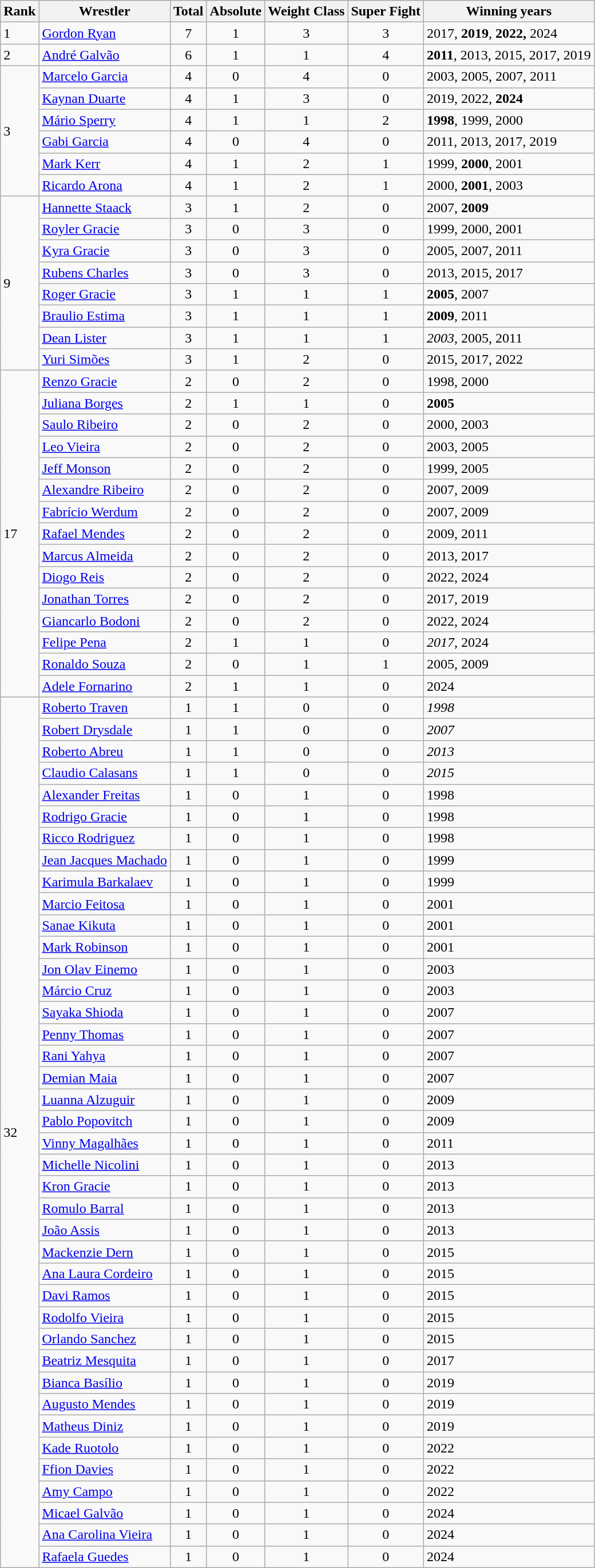<table class="wikitable sortable">
<tr>
<th>Rank</th>
<th>Wrestler</th>
<th>Total</th>
<th>Absolute</th>
<th>Weight Class</th>
<th>Super Fight</th>
<th>Winning years</th>
</tr>
<tr>
<td rowspan=1>1</td>
<td> <a href='#'>Gordon Ryan</a></td>
<td align="center">7</td>
<td align="center">1</td>
<td align="center">3</td>
<td align="center">3</td>
<td>2017, <strong>2019</strong>, <strong>2022,</strong> 2024</td>
</tr>
<tr>
<td>2</td>
<td> <a href='#'>André Galvão</a></td>
<td align="center">6</td>
<td align="center">1</td>
<td align="center">1</td>
<td align="center">4</td>
<td><strong>2011</strong>, 2013, 2015, 2017, 2019</td>
</tr>
<tr>
<td rowspan=6>3</td>
<td> <a href='#'>Marcelo Garcia</a></td>
<td align="center">4</td>
<td align="center">0</td>
<td align="center">4</td>
<td align="center">0</td>
<td>2003, 2005, 2007, 2011</td>
</tr>
<tr>
<td> <a href='#'>Kaynan Duarte</a></td>
<td align="center">4</td>
<td align="center">1</td>
<td align="center">3</td>
<td align="center">0</td>
<td>2019, 2022, <strong>2024</strong></td>
</tr>
<tr>
<td> <a href='#'>Mário Sperry</a></td>
<td align="center">4</td>
<td align="center">1</td>
<td align="center">1</td>
<td align="center">2</td>
<td><strong>1998</strong>, 1999, 2000</td>
</tr>
<tr>
<td> <a href='#'>Gabi Garcia</a></td>
<td align="center">4</td>
<td align="center">0</td>
<td align="center">4</td>
<td align="center">0</td>
<td>2011, 2013, 2017, 2019</td>
</tr>
<tr>
<td> <a href='#'>Mark Kerr</a></td>
<td align="center">4</td>
<td align="center">1</td>
<td align="center">2</td>
<td align="center">1</td>
<td>1999, <strong>2000</strong>, 2001</td>
</tr>
<tr>
<td> <a href='#'>Ricardo Arona</a></td>
<td align="center">4</td>
<td align="center">1</td>
<td align="center">2</td>
<td align="center">1</td>
<td>2000, <strong>2001</strong>, 2003</td>
</tr>
<tr>
<td rowspan=8>9</td>
<td> <a href='#'>Hannette Staack</a></td>
<td align="center">3</td>
<td align="center">1</td>
<td align="center">2</td>
<td align="center">0</td>
<td>2007, <strong>2009</strong></td>
</tr>
<tr>
<td> <a href='#'>Royler Gracie</a></td>
<td align="center">3</td>
<td align="center">0</td>
<td align="center">3</td>
<td align="center">0</td>
<td>1999, 2000, 2001</td>
</tr>
<tr>
<td> <a href='#'>Kyra Gracie</a></td>
<td align="center">3</td>
<td align="center">0</td>
<td align="center">3</td>
<td align="center">0</td>
<td>2005, 2007, 2011</td>
</tr>
<tr>
<td> <a href='#'>Rubens Charles</a></td>
<td align="center">3</td>
<td align="center">0</td>
<td align="center">3</td>
<td align="center">0</td>
<td>2013, 2015, 2017</td>
</tr>
<tr>
<td> <a href='#'>Roger Gracie</a></td>
<td align="center">3</td>
<td align="center">1</td>
<td align="center">1</td>
<td align="center">1</td>
<td><strong>2005</strong>, 2007</td>
</tr>
<tr>
<td> <a href='#'>Braulio Estima</a></td>
<td align="center">3</td>
<td align="center">1</td>
<td align="center">1</td>
<td align="center">1</td>
<td><strong>2009</strong>, 2011</td>
</tr>
<tr>
<td> <a href='#'>Dean Lister</a></td>
<td align="center">3</td>
<td align="center">1</td>
<td align="center">1</td>
<td align="center">1</td>
<td><em>2003</em>, 2005, 2011</td>
</tr>
<tr>
<td> <a href='#'>Yuri Simões</a></td>
<td align="center">3</td>
<td align="center">1</td>
<td align="center">2</td>
<td align="center">0</td>
<td>2015, 2017, 2022</td>
</tr>
<tr>
<td rowspan=15>17</td>
<td> <a href='#'>Renzo Gracie</a></td>
<td align="center">2</td>
<td align="center">0</td>
<td align="center">2</td>
<td align="center">0</td>
<td>1998, 2000</td>
</tr>
<tr>
<td> <a href='#'>Juliana Borges</a></td>
<td align="center">2</td>
<td align="center">1</td>
<td align="center">1</td>
<td align="center">0</td>
<td><strong>2005</strong></td>
</tr>
<tr>
<td> <a href='#'>Saulo Ribeiro</a></td>
<td align="center">2</td>
<td align="center">0</td>
<td align="center">2</td>
<td align="center">0</td>
<td>2000, 2003</td>
</tr>
<tr>
<td> <a href='#'>Leo Vieira</a></td>
<td align="center">2</td>
<td align="center">0</td>
<td align="center">2</td>
<td align="center">0</td>
<td>2003, 2005</td>
</tr>
<tr>
<td> <a href='#'>Jeff Monson</a></td>
<td align="center">2</td>
<td align="center">0</td>
<td align="center">2</td>
<td align="center">0</td>
<td>1999, 2005</td>
</tr>
<tr>
<td> <a href='#'>Alexandre Ribeiro</a></td>
<td align="center">2</td>
<td align="center">0</td>
<td align="center">2</td>
<td align="center">0</td>
<td>2007, 2009</td>
</tr>
<tr>
<td> <a href='#'>Fabrício Werdum</a></td>
<td align="center">2</td>
<td align="center">0</td>
<td align="center">2</td>
<td align="center">0</td>
<td>2007, 2009</td>
</tr>
<tr>
<td> <a href='#'>Rafael Mendes</a></td>
<td align="center">2</td>
<td align="center">0</td>
<td align="center">2</td>
<td align="center">0</td>
<td>2009, 2011</td>
</tr>
<tr>
<td> <a href='#'>Marcus Almeida</a></td>
<td align="center">2</td>
<td align="center">0</td>
<td align="center">2</td>
<td align="center">0</td>
<td>2013, 2017</td>
</tr>
<tr>
<td> <a href='#'>Diogo Reis</a></td>
<td align="center">2</td>
<td align="center">0</td>
<td align="center">2</td>
<td align="center">0</td>
<td>2022, 2024</td>
</tr>
<tr>
<td> <a href='#'>Jonathan Torres</a></td>
<td align="center">2</td>
<td align="center">0</td>
<td align="center">2</td>
<td align="center">0</td>
<td>2017, 2019</td>
</tr>
<tr>
<td> <a href='#'>Giancarlo Bodoni</a></td>
<td align="center">2</td>
<td align="center">0</td>
<td align="center">2</td>
<td align="center">0</td>
<td>2022, 2024</td>
</tr>
<tr>
<td> <a href='#'>Felipe Pena</a></td>
<td align="center">2</td>
<td align="center">1</td>
<td align="center">1</td>
<td align="center">0</td>
<td><em>2017</em>, 2024</td>
</tr>
<tr>
<td> <a href='#'>Ronaldo Souza</a></td>
<td align="center">2</td>
<td align="center">0</td>
<td align="center">1</td>
<td align="center">1</td>
<td>2005, 2009</td>
</tr>
<tr>
<td> <a href='#'>Adele Fornarino</a></td>
<td align="center">2</td>
<td align="center">1</td>
<td align="center">1</td>
<td align="center">0</td>
<td>2024</td>
</tr>
<tr>
<td rowspan=40>32</td>
<td> <a href='#'>Roberto Traven</a></td>
<td align="center">1</td>
<td align="center">1</td>
<td align="center">0</td>
<td align="center">0</td>
<td><em>1998</em></td>
</tr>
<tr>
<td> <a href='#'>Robert Drysdale</a></td>
<td align="center">1</td>
<td align="center">1</td>
<td align="center">0</td>
<td align="center">0</td>
<td><em>2007</em></td>
</tr>
<tr>
<td> <a href='#'>Roberto Abreu</a></td>
<td align="center">1</td>
<td align="center">1</td>
<td align="center">0</td>
<td align="center">0</td>
<td><em>2013</em></td>
</tr>
<tr>
<td> <a href='#'>Claudio Calasans</a></td>
<td align="center">1</td>
<td align="center">1</td>
<td align="center">0</td>
<td align="center">0</td>
<td><em>2015</em></td>
</tr>
<tr>
<td> <a href='#'>Alexander Freitas</a></td>
<td align="center">1</td>
<td align="center">0</td>
<td align="center">1</td>
<td align="center">0</td>
<td>1998</td>
</tr>
<tr>
<td> <a href='#'>Rodrigo Gracie</a></td>
<td align="center">1</td>
<td align="center">0</td>
<td align="center">1</td>
<td align="center">0</td>
<td>1998</td>
</tr>
<tr>
<td> <a href='#'>Ricco Rodriguez</a></td>
<td align="center">1</td>
<td align="center">0</td>
<td align="center">1</td>
<td align="center">0</td>
<td>1998</td>
</tr>
<tr>
<td> <a href='#'>Jean Jacques Machado</a></td>
<td align="center">1</td>
<td align="center">0</td>
<td align="center">1</td>
<td align="center">0</td>
<td>1999</td>
</tr>
<tr>
<td> <a href='#'>Karimula Barkalaev</a></td>
<td align="center">1</td>
<td align="center">0</td>
<td align="center">1</td>
<td align="center">0</td>
<td>1999</td>
</tr>
<tr>
<td> <a href='#'>Marcio Feitosa</a></td>
<td align="center">1</td>
<td align="center">0</td>
<td align="center">1</td>
<td align="center">0</td>
<td>2001</td>
</tr>
<tr>
<td> <a href='#'>Sanae Kikuta</a></td>
<td align="center">1</td>
<td align="center">0</td>
<td align="center">1</td>
<td align="center">0</td>
<td>2001</td>
</tr>
<tr>
<td> <a href='#'>Mark Robinson</a></td>
<td align="center">1</td>
<td align="center">0</td>
<td align="center">1</td>
<td align="center">0</td>
<td>2001</td>
</tr>
<tr>
<td> <a href='#'>Jon Olav Einemo</a></td>
<td align="center">1</td>
<td align="center">0</td>
<td align="center">1</td>
<td align="center">0</td>
<td>2003</td>
</tr>
<tr>
<td> <a href='#'>Márcio Cruz</a></td>
<td align="center">1</td>
<td align="center">0</td>
<td align="center">1</td>
<td align="center">0</td>
<td>2003</td>
</tr>
<tr>
<td> <a href='#'>Sayaka Shioda</a></td>
<td align="center">1</td>
<td align="center">0</td>
<td align="center">1</td>
<td align="center">0</td>
<td>2007</td>
</tr>
<tr>
<td> <a href='#'>Penny Thomas</a></td>
<td align="center">1</td>
<td align="center">0</td>
<td align="center">1</td>
<td align="center">0</td>
<td>2007</td>
</tr>
<tr>
<td> <a href='#'>Rani Yahya</a></td>
<td align="center">1</td>
<td align="center">0</td>
<td align="center">1</td>
<td align="center">0</td>
<td>2007</td>
</tr>
<tr>
<td> <a href='#'>Demian Maia</a></td>
<td align="center">1</td>
<td align="center">0</td>
<td align="center">1</td>
<td align="center">0</td>
<td>2007</td>
</tr>
<tr>
<td> <a href='#'>Luanna Alzuguir</a></td>
<td align="center">1</td>
<td align="center">0</td>
<td align="center">1</td>
<td align="center">0</td>
<td>2009</td>
</tr>
<tr>
<td> <a href='#'>Pablo Popovitch</a></td>
<td align="center">1</td>
<td align="center">0</td>
<td align="center">1</td>
<td align="center">0</td>
<td>2009</td>
</tr>
<tr>
<td> <a href='#'>Vinny Magalhães</a></td>
<td align="center">1</td>
<td align="center">0</td>
<td align="center">1</td>
<td align="center">0</td>
<td>2011</td>
</tr>
<tr>
<td> <a href='#'>Michelle Nicolini</a></td>
<td align="center">1</td>
<td align="center">0</td>
<td align="center">1</td>
<td align="center">0</td>
<td>2013</td>
</tr>
<tr>
<td> <a href='#'>Kron Gracie</a></td>
<td align="center">1</td>
<td align="center">0</td>
<td align="center">1</td>
<td align="center">0</td>
<td>2013</td>
</tr>
<tr>
<td> <a href='#'>Romulo Barral</a></td>
<td align="center">1</td>
<td align="center">0</td>
<td align="center">1</td>
<td align="center">0</td>
<td>2013</td>
</tr>
<tr>
<td> <a href='#'>João Assis</a></td>
<td align="center">1</td>
<td align="center">0</td>
<td align="center">1</td>
<td align="center">0</td>
<td>2013</td>
</tr>
<tr>
<td> <a href='#'>Mackenzie Dern</a></td>
<td align="center">1</td>
<td align="center">0</td>
<td align="center">1</td>
<td align="center">0</td>
<td>2015</td>
</tr>
<tr>
<td> <a href='#'>Ana Laura Cordeiro</a></td>
<td align="center">1</td>
<td align="center">0</td>
<td align="center">1</td>
<td align="center">0</td>
<td>2015</td>
</tr>
<tr>
<td> <a href='#'>Davi Ramos</a></td>
<td align="center">1</td>
<td align="center">0</td>
<td align="center">1</td>
<td align="center">0</td>
<td>2015</td>
</tr>
<tr>
<td> <a href='#'>Rodolfo Vieira</a></td>
<td align="center">1</td>
<td align="center">0</td>
<td align="center">1</td>
<td align="center">0</td>
<td>2015</td>
</tr>
<tr>
<td> <a href='#'>Orlando Sanchez</a></td>
<td align="center">1</td>
<td align="center">0</td>
<td align="center">1</td>
<td align="center">0</td>
<td>2015</td>
</tr>
<tr>
<td> <a href='#'>Beatriz Mesquita</a></td>
<td align="center">1</td>
<td align="center">0</td>
<td align="center">1</td>
<td align="center">0</td>
<td>2017</td>
</tr>
<tr>
<td> <a href='#'>Bianca Basílio</a></td>
<td align="center">1</td>
<td align="center">0</td>
<td align="center">1</td>
<td align="center">0</td>
<td>2019</td>
</tr>
<tr>
<td> <a href='#'>Augusto Mendes</a></td>
<td align="center">1</td>
<td align="center">0</td>
<td align="center">1</td>
<td align="center">0</td>
<td>2019</td>
</tr>
<tr>
<td> <a href='#'>Matheus Diniz</a></td>
<td align="center">1</td>
<td align="center">0</td>
<td align="center">1</td>
<td align="center">0</td>
<td>2019</td>
</tr>
<tr>
<td> <a href='#'>Kade Ruotolo</a></td>
<td align="center">1</td>
<td align="center">0</td>
<td align="center">1</td>
<td align="center">0</td>
<td>2022</td>
</tr>
<tr>
<td> <a href='#'>Ffion Davies</a></td>
<td align="center">1</td>
<td align="center">0</td>
<td align="center">1</td>
<td align="center">0</td>
<td>2022</td>
</tr>
<tr>
<td> <a href='#'>Amy Campo</a></td>
<td align="center">1</td>
<td align="center">0</td>
<td align="center">1</td>
<td align="center">0</td>
<td>2022</td>
</tr>
<tr>
<td> <a href='#'>Micael Galvão</a></td>
<td align="center">1</td>
<td align="center">0</td>
<td align="center">1</td>
<td align="center">0</td>
<td>2024</td>
</tr>
<tr>
<td> <a href='#'>Ana Carolina Vieira</a></td>
<td align="center">1</td>
<td align="center">0</td>
<td align="center">1</td>
<td align="center">0</td>
<td>2024</td>
</tr>
<tr>
<td> <a href='#'>Rafaela Guedes</a></td>
<td align="center">1</td>
<td align="center">0</td>
<td align="center">1</td>
<td align="center">0</td>
<td>2024</td>
</tr>
</table>
